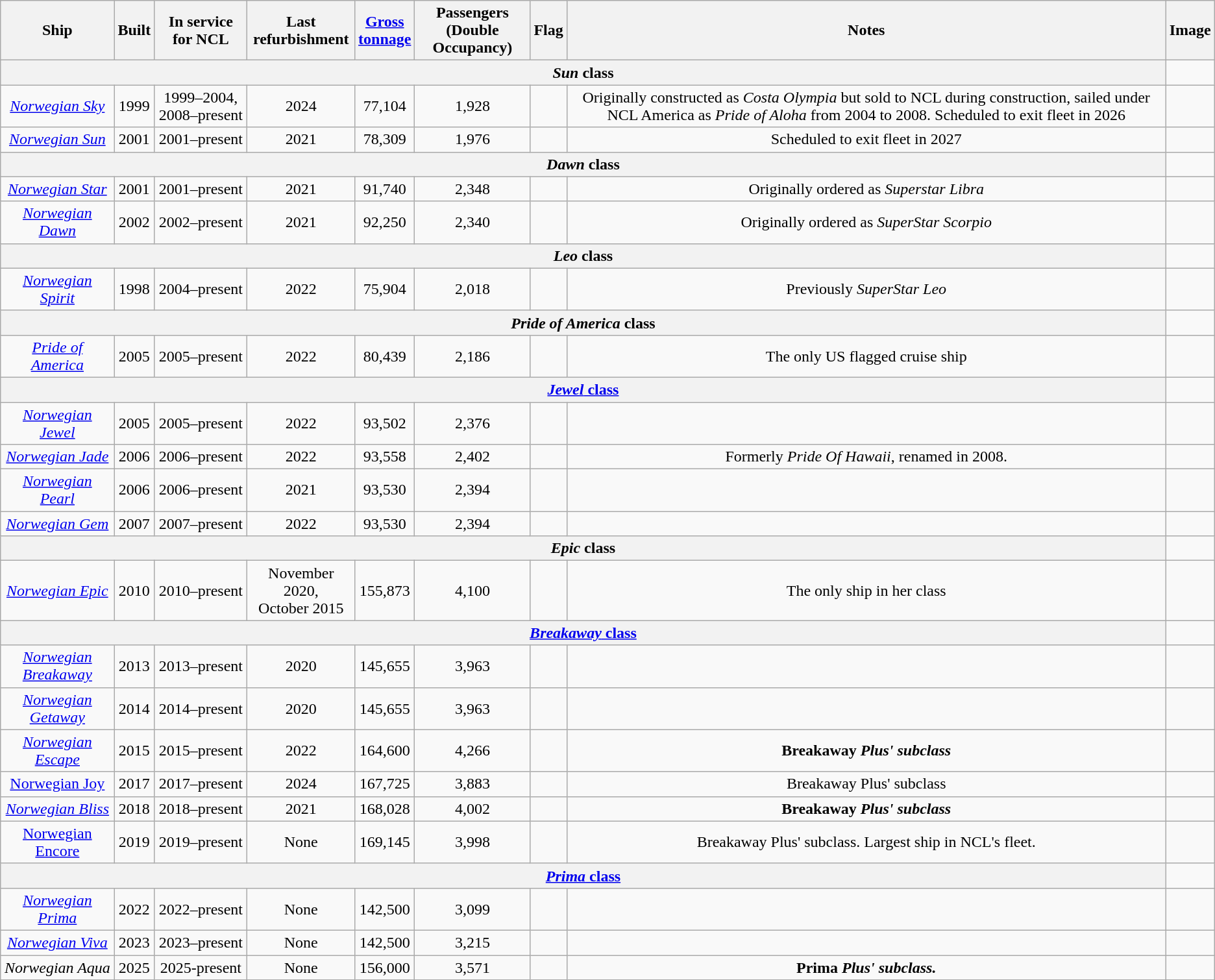<table class="wikitable sortable" style="text-align:center;">
<tr>
<th>Ship</th>
<th>Built</th>
<th>In service for NCL</th>
<th>Last<br>refurbishment</th>
<th><a href='#'>Gross<br>tonnage</a></th>
<th>Passengers<br>(Double Occupancy)</th>
<th>Flag</th>
<th scope="col">Notes</th>
<th>Image</th>
</tr>
<tr>
<th colspan="8"><em>Sun</em> class</th>
</tr>
<tr>
<td><em><a href='#'>Norwegian Sky</a></em></td>
<td>1999</td>
<td>1999–2004,<br>2008–present</td>
<td>2024</td>
<td>77,104</td>
<td>1,928</td>
<td></td>
<td>Originally constructed as <em>Costa Olympia</em> but sold to NCL during construction, sailed under NCL America as <em>Pride of Aloha</em> from 2004 to 2008. Scheduled to exit fleet in 2026</td>
<td></td>
</tr>
<tr>
<td><em><a href='#'>Norwegian Sun</a></em></td>
<td>2001</td>
<td>2001–present</td>
<td>2021</td>
<td>78,309</td>
<td>1,976</td>
<td></td>
<td>Scheduled to exit fleet in 2027</td>
<td></td>
</tr>
<tr>
<th colspan="8"><em>Dawn</em> class</th>
</tr>
<tr>
<td><em><a href='#'>Norwegian Star</a></em></td>
<td>2001</td>
<td>2001–present</td>
<td>2021</td>
<td>91,740</td>
<td>2,348</td>
<td></td>
<td>Originally ordered as <em>Superstar Libra</em></td>
<td></td>
</tr>
<tr>
<td><em><a href='#'>Norwegian Dawn</a></em></td>
<td>2002</td>
<td>2002–present</td>
<td>2021</td>
<td>92,250</td>
<td>2,340</td>
<td></td>
<td>Originally ordered as <em>SuperStar Scorpio</em></td>
<td></td>
</tr>
<tr>
<th colspan="8"><em>Leo</em> class</th>
</tr>
<tr>
<td><em><a href='#'>Norwegian Spirit</a></em></td>
<td>1998</td>
<td>2004–present</td>
<td>2022</td>
<td>75,904</td>
<td>2,018</td>
<td></td>
<td>Previously <em>SuperStar Leo</em></td>
<td></td>
</tr>
<tr>
<th colspan="8"><em>Pride of America</em> class</th>
</tr>
<tr>
<td><em><a href='#'>Pride of America</a></em></td>
<td>2005</td>
<td>2005–present</td>
<td>2022</td>
<td>80,439</td>
<td>2,186</td>
<td></td>
<td>The only US flagged cruise ship</td>
<td></td>
</tr>
<tr>
<th colspan="8"><a href='#'><em>Jewel</em> class</a></th>
</tr>
<tr>
<td><em><a href='#'>Norwegian Jewel</a></em></td>
<td>2005</td>
<td>2005–present</td>
<td>2022</td>
<td>93,502</td>
<td>2,376</td>
<td></td>
<td></td>
<td></td>
</tr>
<tr>
<td><em><a href='#'>Norwegian Jade</a></em></td>
<td>2006</td>
<td>2006–present</td>
<td>2022</td>
<td>93,558</td>
<td>2,402</td>
<td></td>
<td>Formerly <em>Pride Of Hawaii</em>, renamed in 2008.</td>
<td></td>
</tr>
<tr>
<td><em><a href='#'>Norwegian Pearl</a></em></td>
<td>2006</td>
<td>2006–present</td>
<td>2021</td>
<td>93,530</td>
<td>2,394</td>
<td></td>
<td></td>
<td></td>
</tr>
<tr>
<td><em><a href='#'>Norwegian Gem</a></em></td>
<td>2007</td>
<td>2007–present</td>
<td>2022</td>
<td>93,530</td>
<td>2,394</td>
<td></td>
<td></td>
<td></td>
</tr>
<tr>
<th colspan="8"><em>Epic</em> class</th>
</tr>
<tr>
<td><em><a href='#'>Norwegian Epic</a></em></td>
<td>2010</td>
<td>2010–present</td>
<td>November 2020,<br>October 2015</td>
<td>155,873</td>
<td>4,100</td>
<td></td>
<td>The only ship in her class</td>
<td></td>
</tr>
<tr>
<th colspan="8"><a href='#'><em>Breakaway</em> class</a></th>
</tr>
<tr>
<td><em><a href='#'>Norwegian Breakaway</a></em></td>
<td>2013</td>
<td>2013–present</td>
<td>2020</td>
<td>145,655</td>
<td>3,963</td>
<td></td>
<td></td>
<td></td>
</tr>
<tr>
<td><em><a href='#'>Norwegian Getaway</a></em></td>
<td>2014</td>
<td>2014–present</td>
<td>2020</td>
<td>145,655</td>
<td>3,963</td>
<td></td>
<td></td>
<td></td>
</tr>
<tr>
<td><em><a href='#'>Norwegian Escape</a></em></td>
<td>2015</td>
<td>2015–present</td>
<td>2022</td>
<td>164,600</td>
<td>4,266</td>
<td></td>
<td><strong>Breakaway<em> Plus' subclass</td>
<td></td>
</tr>
<tr>
<td></em><a href='#'>Norwegian Joy</a><em></td>
<td>2017</td>
<td>2017–present</td>
<td>2024</td>
<td>167,725</td>
<td>3,883</td>
<td></td>
<td></strong>Breakaway</em> Plus' subclass</td>
<td></td>
</tr>
<tr>
<td><em><a href='#'>Norwegian Bliss</a></em></td>
<td>2018</td>
<td>2018–present</td>
<td>2021</td>
<td>168,028</td>
<td>4,002</td>
<td></td>
<td><strong>Breakaway<em> Plus' subclass</td>
<td></td>
</tr>
<tr>
<td></em><a href='#'>Norwegian Encore</a><em></td>
<td>2019</td>
<td>2019–present</td>
<td>None</td>
<td>169,145</td>
<td>3,998</td>
<td></td>
<td></strong>Breakaway</em> Plus' subclass. Largest ship in NCL's fleet.</td>
<td></td>
</tr>
<tr>
<th colspan="8"><a href='#'><em>Prima</em> class</a></th>
</tr>
<tr>
<td><em><a href='#'>Norwegian Prima</a></em></td>
<td>2022</td>
<td>2022–present</td>
<td>None</td>
<td>142,500</td>
<td>3,099</td>
<td></td>
<td></td>
<td></td>
</tr>
<tr>
<td><em><a href='#'>Norwegian Viva</a></em></td>
<td>2023</td>
<td>2023–present</td>
<td>None</td>
<td>142,500</td>
<td>3,215</td>
<td></td>
<td></td>
<td></td>
</tr>
<tr>
<td><em>Norwegian Aqua</em></td>
<td>2025</td>
<td>2025-present </td>
<td>None</td>
<td>156,000</td>
<td>3,571</td>
<td></td>
<td><strong>Prima<em> Plus' subclass.</td>
<td></td>
</tr>
</table>
